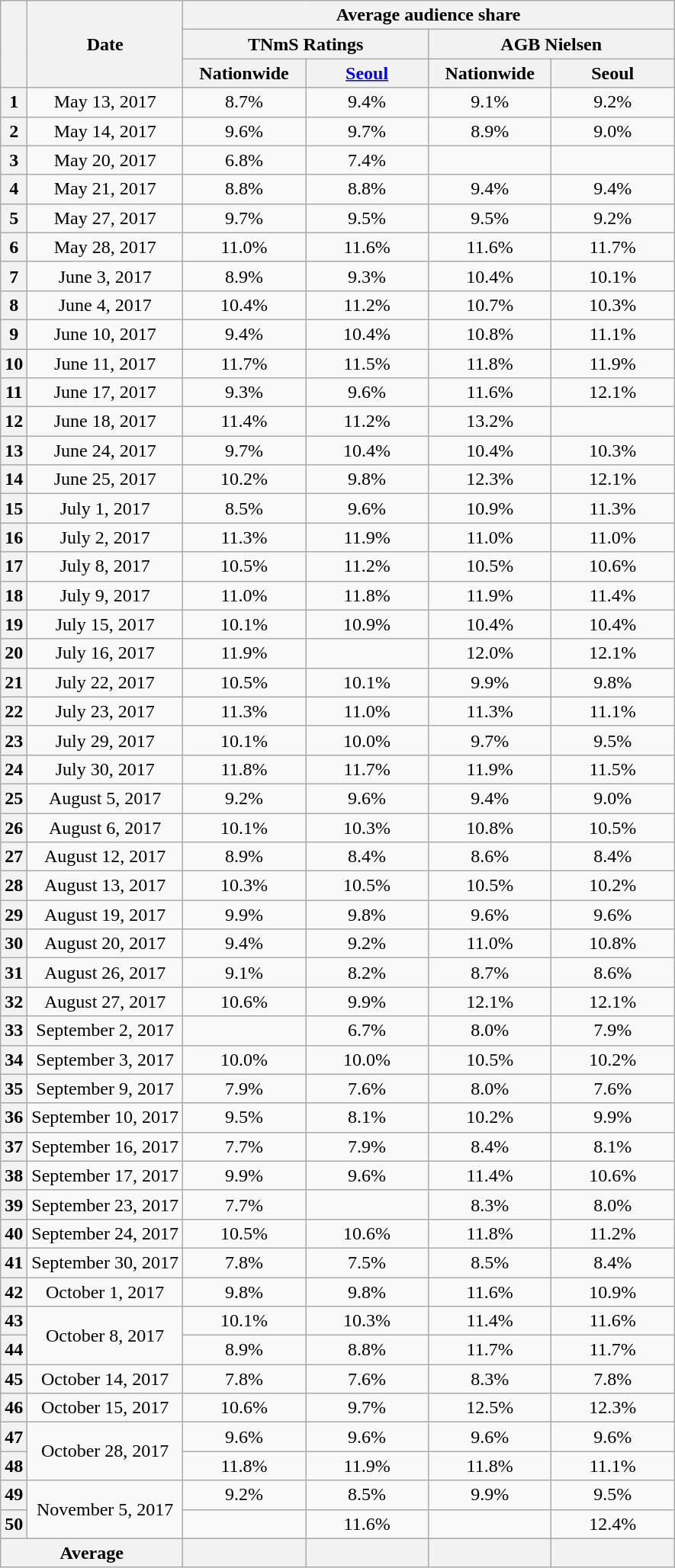<table class="wikitable" style="text-align:center">
<tr>
<th rowspan="3"></th>
<th rowspan="3">Date</th>
<th colspan="4">Average audience share</th>
</tr>
<tr>
<th colspan="2">TNmS Ratings</th>
<th colspan="2">AGB Nielsen</th>
</tr>
<tr>
<th style="width:100px;">Nationwide</th>
<th style="width:100px;"><a href='#'>Seoul</a></th>
<th style="width:100px;">Nationwide</th>
<th style="width:100px;">Seoul</th>
</tr>
<tr>
<th>1</th>
<td>May 13, 2017</td>
<td>8.7% </td>
<td>9.4% </td>
<td>9.1% </td>
<td>9.2% </td>
</tr>
<tr>
<th>2</th>
<td>May 14, 2017</td>
<td>9.6% </td>
<td>9.7% </td>
<td>8.9% </td>
<td>9.0% </td>
</tr>
<tr>
<th>3</th>
<td>May 20, 2017</td>
<td>6.8% </td>
<td>7.4% </td>
<td> </td>
<td> </td>
</tr>
<tr>
<th>4</th>
<td>May 21, 2017</td>
<td>8.8% </td>
<td>8.8% </td>
<td>9.4% </td>
<td>9.4% </td>
</tr>
<tr>
<th>5</th>
<td>May 27, 2017</td>
<td>9.7% </td>
<td>9.5% </td>
<td>9.5% </td>
<td>9.2% </td>
</tr>
<tr>
<th>6</th>
<td>May 28, 2017</td>
<td>11.0% </td>
<td>11.6% </td>
<td>11.6% </td>
<td>11.7% </td>
</tr>
<tr>
<th>7</th>
<td>June 3, 2017</td>
<td>8.9% </td>
<td>9.3% </td>
<td>10.4% </td>
<td>10.1% </td>
</tr>
<tr>
<th>8</th>
<td>June 4, 2017</td>
<td>10.4% </td>
<td>11.2% </td>
<td>10.7% </td>
<td>10.3% </td>
</tr>
<tr>
<th>9</th>
<td>June 10, 2017</td>
<td>9.4% </td>
<td>10.4% </td>
<td>10.8% </td>
<td>11.1% </td>
</tr>
<tr>
<th>10</th>
<td>June 11, 2017</td>
<td>11.7% </td>
<td>11.5% </td>
<td>11.8% </td>
<td>11.9% </td>
</tr>
<tr>
<th>11</th>
<td>June 17, 2017</td>
<td>9.3% </td>
<td>9.6% </td>
<td>11.6% </td>
<td>12.1% </td>
</tr>
<tr>
<th>12</th>
<td>June 18, 2017</td>
<td>11.4% </td>
<td>11.2% </td>
<td>13.2% </td>
<td> </td>
</tr>
<tr>
<th>13</th>
<td>June 24, 2017</td>
<td>9.7% </td>
<td>10.4% </td>
<td>10.4% </td>
<td>10.3% </td>
</tr>
<tr>
<th>14</th>
<td>June 25, 2017</td>
<td>10.2% </td>
<td>9.8% </td>
<td>12.3% </td>
<td>12.1% </td>
</tr>
<tr>
<th>15</th>
<td>July 1, 2017</td>
<td>8.5% </td>
<td>9.6% </td>
<td>10.9% </td>
<td>11.3% </td>
</tr>
<tr>
<th>16</th>
<td>July 2, 2017</td>
<td>11.3% </td>
<td>11.9% </td>
<td>11.0% </td>
<td>11.0% </td>
</tr>
<tr>
<th>17</th>
<td>July 8, 2017</td>
<td>10.5% </td>
<td>11.2% </td>
<td>10.5% </td>
<td>10.6% </td>
</tr>
<tr>
<th>18</th>
<td>July 9, 2017</td>
<td>11.0% </td>
<td>11.8% </td>
<td>11.9% </td>
<td>11.4% </td>
</tr>
<tr>
<th>19</th>
<td>July 15, 2017</td>
<td>10.1% </td>
<td>10.9% </td>
<td>10.4% </td>
<td>10.4% </td>
</tr>
<tr>
<th>20</th>
<td>July 16, 2017</td>
<td>11.9% </td>
<td> </td>
<td>12.0% </td>
<td>12.1% </td>
</tr>
<tr>
<th>21</th>
<td>July 22, 2017</td>
<td>10.5% </td>
<td>10.1% </td>
<td>9.9% </td>
<td>9.8% </td>
</tr>
<tr>
<th>22</th>
<td>July 23, 2017</td>
<td>11.3% </td>
<td>11.0% </td>
<td>11.3% </td>
<td>11.1% </td>
</tr>
<tr>
<th>23</th>
<td>July 29, 2017</td>
<td>10.1% </td>
<td>10.0% </td>
<td>9.7% </td>
<td>9.5% </td>
</tr>
<tr>
<th>24</th>
<td>July 30, 2017</td>
<td>11.8% </td>
<td>11.7% </td>
<td>11.9% </td>
<td>11.5% </td>
</tr>
<tr>
<th>25</th>
<td>August 5, 2017</td>
<td>9.2% </td>
<td>9.6% </td>
<td>9.4% </td>
<td>9.0% </td>
</tr>
<tr>
<th>26</th>
<td>August 6, 2017</td>
<td>10.1% </td>
<td>10.3% </td>
<td>10.8% </td>
<td>10.5% </td>
</tr>
<tr>
<th>27</th>
<td>August 12, 2017</td>
<td>8.9% </td>
<td>8.4% </td>
<td>8.6% </td>
<td>8.4% </td>
</tr>
<tr>
<th>28</th>
<td>August 13, 2017</td>
<td>10.3% </td>
<td>10.5% </td>
<td>10.5% </td>
<td>10.2% </td>
</tr>
<tr>
<th>29</th>
<td>August 19, 2017</td>
<td>9.9% </td>
<td>9.8% </td>
<td>9.6% </td>
<td>9.6% </td>
</tr>
<tr>
<th>30</th>
<td>August 20, 2017</td>
<td>9.4% </td>
<td>9.2% </td>
<td>11.0% </td>
<td>10.8% </td>
</tr>
<tr>
<th>31</th>
<td>August 26, 2017</td>
<td>9.1% </td>
<td>8.2% </td>
<td>8.7% </td>
<td>8.6% </td>
</tr>
<tr>
<th>32</th>
<td>August 27, 2017</td>
<td>10.6% </td>
<td>9.9% </td>
<td>12.1% </td>
<td>12.1% </td>
</tr>
<tr>
<th>33</th>
<td>September 2, 2017</td>
<td> </td>
<td>6.7% </td>
<td>8.0% </td>
<td>7.9% </td>
</tr>
<tr>
<th>34</th>
<td>September 3, 2017</td>
<td>10.0% </td>
<td>10.0% </td>
<td>10.5% </td>
<td>10.2% </td>
</tr>
<tr>
<th>35</th>
<td>September 9, 2017</td>
<td>7.9% </td>
<td>7.6% </td>
<td>8.0% </td>
<td>7.6% </td>
</tr>
<tr>
<th>36</th>
<td>September 10, 2017</td>
<td>9.5% </td>
<td>8.1% </td>
<td>10.2% </td>
<td>9.9% </td>
</tr>
<tr>
<th>37</th>
<td>September 16, 2017</td>
<td>7.7% </td>
<td>7.9% </td>
<td>8.4% </td>
<td>8.1% </td>
</tr>
<tr>
<th>38</th>
<td>September 17, 2017</td>
<td>9.9% </td>
<td>9.6% </td>
<td>11.4% </td>
<td>10.6% </td>
</tr>
<tr>
<th>39</th>
<td>September 23, 2017</td>
<td>7.7% </td>
<td> </td>
<td>8.3% </td>
<td>8.0% </td>
</tr>
<tr>
<th>40</th>
<td>September 24, 2017</td>
<td>10.5% </td>
<td>10.6% </td>
<td>11.8% </td>
<td>11.2% </td>
</tr>
<tr>
<th>41</th>
<td>September 30, 2017</td>
<td>7.8% </td>
<td>7.5% </td>
<td>8.5% </td>
<td>8.4% </td>
</tr>
<tr>
<th>42</th>
<td>October 1, 2017</td>
<td>9.8% </td>
<td>9.8% </td>
<td>11.6% </td>
<td>10.9% </td>
</tr>
<tr>
<th>43</th>
<td rowspan=2>October 8, 2017</td>
<td>10.1% </td>
<td>10.3% </td>
<td>11.4% </td>
<td>11.6% </td>
</tr>
<tr>
<th>44</th>
<td>8.9% </td>
<td>8.8% </td>
<td>11.7% </td>
<td>11.7% </td>
</tr>
<tr>
<th>45</th>
<td>October 14, 2017</td>
<td>7.8% </td>
<td>7.6% </td>
<td>8.3% </td>
<td>7.8% </td>
</tr>
<tr>
<th>46</th>
<td>October 15, 2017</td>
<td>10.6% </td>
<td>9.7% </td>
<td>12.5% </td>
<td>12.3% </td>
</tr>
<tr>
<th>47</th>
<td rowspan=2>October 28, 2017</td>
<td>9.6% </td>
<td>9.6% </td>
<td>9.6% </td>
<td>9.6% </td>
</tr>
<tr>
<th>48</th>
<td>11.8% </td>
<td>11.9% </td>
<td>11.8% </td>
<td>11.1% </td>
</tr>
<tr>
<th>49</th>
<td rowspan=2>November 5, 2017</td>
<td>9.2% </td>
<td>8.5% </td>
<td>9.9% </td>
<td>9.5% </td>
</tr>
<tr>
<th>50</th>
<td> </td>
<td>11.6% </td>
<td> </td>
<td>12.4% </td>
</tr>
<tr>
<th colspan="2">Average</th>
<th></th>
<th></th>
<th></th>
<th></th>
</tr>
</table>
